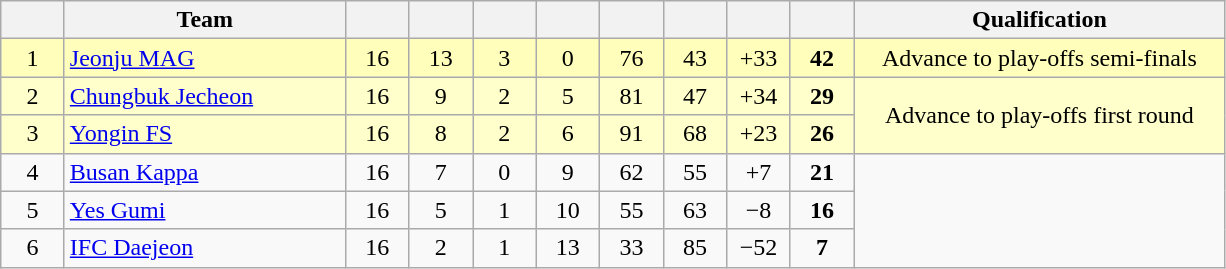<table class="wikitable" style="text-align:center">
<tr>
<th width=35></th>
<th width=180>Team</th>
<th width=35></th>
<th width=35></th>
<th width=35></th>
<th width=35></th>
<th width=35></th>
<th width=35></th>
<th width=35></th>
<th width=35></th>
<th width=240>Qualification</th>
</tr>
<tr style="background:#ffffbb">
<td>1</td>
<td align="left"><a href='#'>Jeonju MAG</a></td>
<td>16</td>
<td>13</td>
<td>3</td>
<td>0</td>
<td>76</td>
<td>43</td>
<td>+33</td>
<td><strong>42</strong></td>
<td>Advance to play-offs semi-finals</td>
</tr>
<tr style="background:#ffffcc">
<td>2</td>
<td align="left"><a href='#'>Chungbuk Jecheon</a></td>
<td>16</td>
<td>9</td>
<td>2</td>
<td>5</td>
<td>81</td>
<td>47</td>
<td>+34</td>
<td><strong>29</strong></td>
<td rowspan="2">Advance to play-offs first round</td>
</tr>
<tr style="background:#ffffcc">
<td>3</td>
<td align="left"><a href='#'>Yongin FS</a></td>
<td>16</td>
<td>8</td>
<td>2</td>
<td>6</td>
<td>91</td>
<td>68</td>
<td>+23</td>
<td><strong>26</strong></td>
</tr>
<tr>
<td>4</td>
<td align="left"><a href='#'>Busan Kappa</a></td>
<td>16</td>
<td>7</td>
<td>0</td>
<td>9</td>
<td>62</td>
<td>55</td>
<td>+7</td>
<td><strong>21</strong></td>
</tr>
<tr>
<td>5</td>
<td align="left"><a href='#'>Yes Gumi</a></td>
<td>16</td>
<td>5</td>
<td>1</td>
<td>10</td>
<td>55</td>
<td>63</td>
<td>−8</td>
<td><strong>16</strong></td>
</tr>
<tr>
<td>6</td>
<td align="left"><a href='#'>IFC Daejeon</a></td>
<td>16</td>
<td>2</td>
<td>1</td>
<td>13</td>
<td>33</td>
<td>85</td>
<td>−52</td>
<td><strong>7</strong></td>
</tr>
</table>
